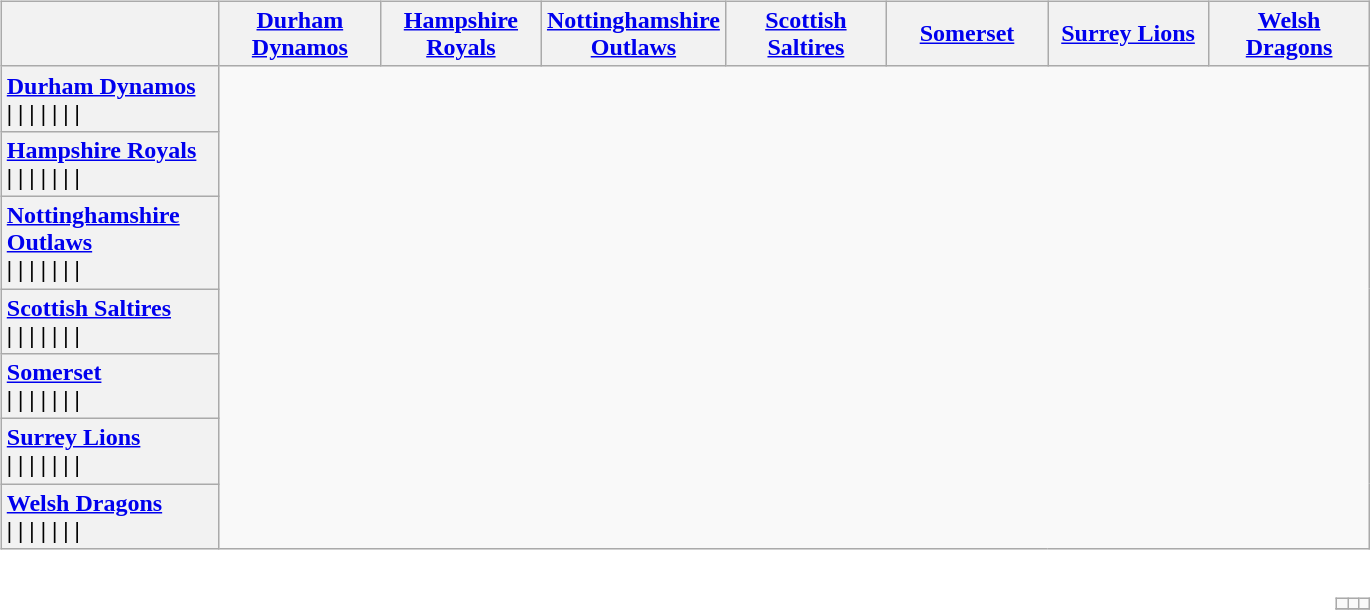<table style="padding:none;">
<tr>
<td colspan="3"><br><table class="wikitable" style="text-align:left;">
<tr>
<th width=138 style="text-align:center"></th>
<th width=100><a href='#'>Durham Dynamos</a></th>
<th width=100><a href='#'>Hampshire Royals</a></th>
<th width=100><a href='#'>Nottinghamshire Outlaws</a></th>
<th width=100><a href='#'>Scottish Saltires</a></th>
<th width=100><a href='#'>Somerset</a></th>
<th width=100><a href='#'>Surrey Lions</a></th>
<th width=100><a href='#'>Welsh Dragons</a></th>
</tr>
<tr>
<th style="text-align:left"><a href='#'>Durham Dynamos</a><br> | 
 | 
 | 
 | 
 | 
 | 
 | </th>
</tr>
<tr>
<th style="text-align:left"><a href='#'>Hampshire Royals</a><br> | 
 | 
 | 
 | 
 | 
 | 
 | </th>
</tr>
<tr>
<th style="text-align:left"><a href='#'>Nottinghamshire Outlaws</a><br> | 
 | 
 | 
 | 
 | 
 | 
 | </th>
</tr>
<tr>
<th style="text-align:left"><a href='#'>Scottish Saltires</a><br> | 
 | 
 | 
 | 
 | 
 | 
 | </th>
</tr>
<tr>
<th style="text-align:left"><a href='#'>Somerset</a><br> | 
 | 
 | 
 | 
 | 
 | 
 | </th>
</tr>
<tr>
<th style="text-align:left"><a href='#'>Surrey Lions</a><br> | 
 | 
 | 
 | 
 | 
 | 
 | </th>
</tr>
<tr>
<th style="text-align:left"><a href='#'>Welsh Dragons</a><br> | 
 | 
 | 
 | 
 | 
 | 
 | </th>
</tr>
</table>
<table class="wikitable" style="float:right">
<tr style="text-align: center">
<td></td>
<td></td>
<td></td>
</tr>
<tr>
</tr>
</table>
</td>
</tr>
</table>
